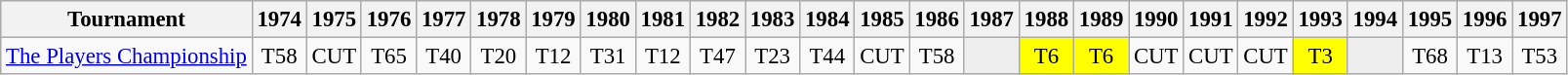<table class="wikitable" style="font-size:95%;text-align:center;">
<tr>
<th>Tournament</th>
<th>1974</th>
<th>1975</th>
<th>1976</th>
<th>1977</th>
<th>1978</th>
<th>1979</th>
<th>1980</th>
<th>1981</th>
<th>1982</th>
<th>1983</th>
<th>1984</th>
<th>1985</th>
<th>1986</th>
<th>1987</th>
<th>1988</th>
<th>1989</th>
<th>1990</th>
<th>1991</th>
<th>1992</th>
<th>1993</th>
<th>1994</th>
<th>1995</th>
<th>1996</th>
<th>1997</th>
</tr>
<tr>
<td align=left><a href='#'>The Players Championship</a></td>
<td>T58</td>
<td>CUT</td>
<td>T65</td>
<td>T40</td>
<td>T20</td>
<td>T12</td>
<td>T31</td>
<td>T12</td>
<td>T47</td>
<td>T23</td>
<td>T44</td>
<td>CUT</td>
<td>T58</td>
<td style="background:#eeeeee;"></td>
<td style="background:yellow;">T6</td>
<td style="background:yellow;">T6</td>
<td>CUT</td>
<td>CUT</td>
<td>CUT</td>
<td style="background:yellow;">T3</td>
<td style="background:#eeeeee;"></td>
<td>T68</td>
<td>T13</td>
<td>T53</td>
</tr>
</table>
